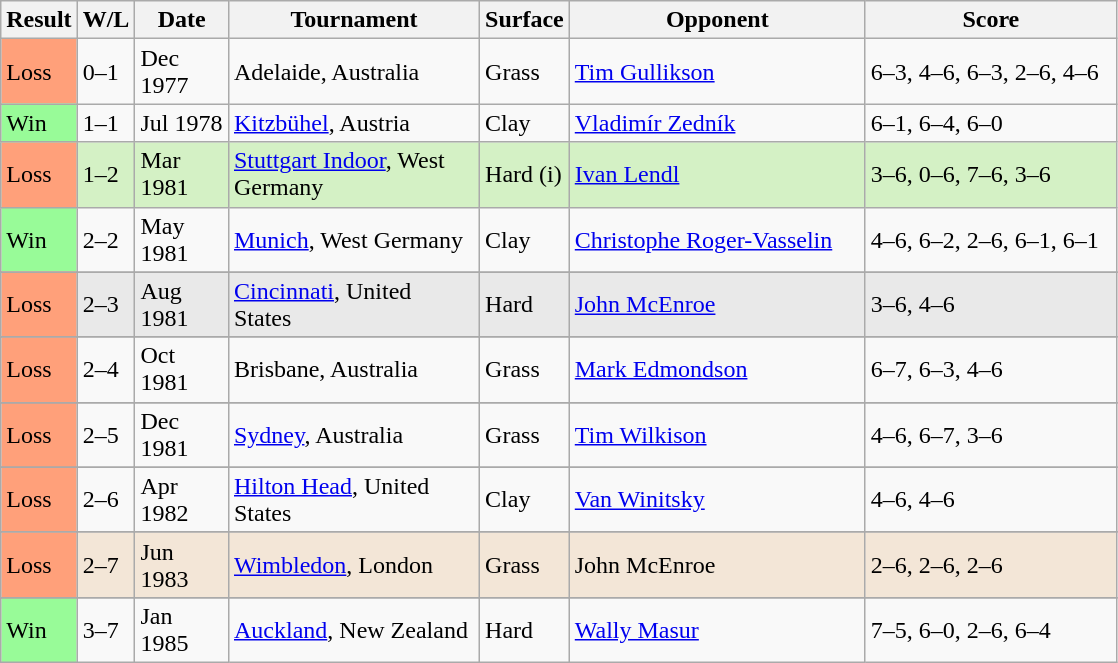<table class="sortable wikitable">
<tr>
<th>Result</th>
<th style="width:30px" class="unsortable">W/L</th>
<th style="width:55px">Date</th>
<th style="width:160px">Tournament</th>
<th style="width:50px">Surface</th>
<th style="width:190px">Opponent</th>
<th style="width:160px" class="unsortable">Score</th>
</tr>
<tr>
<td style="background:#ffa07a;">Loss</td>
<td>0–1</td>
<td>Dec 1977</td>
<td>Adelaide, Australia</td>
<td>Grass</td>
<td> <a href='#'>Tim Gullikson</a></td>
<td>6–3, 4–6, 6–3, 2–6, 4–6</td>
</tr>
<tr>
<td style="background:#98fb98;">Win</td>
<td>1–1</td>
<td>Jul 1978</td>
<td><a href='#'>Kitzbühel</a>, Austria</td>
<td>Clay</td>
<td> <a href='#'>Vladimír Zedník</a></td>
<td>6–1, 6–4, 6–0</td>
</tr>
<tr style="background:#d4f1c5;">
<td style="background:#ffa07a;">Loss</td>
<td>1–2</td>
<td>Mar 1981</td>
<td><a href='#'>Stuttgart Indoor</a>, West Germany</td>
<td>Hard (i)</td>
<td> <a href='#'>Ivan Lendl</a></td>
<td>3–6, 0–6, 7–6, 3–6</td>
</tr>
<tr>
<td style="background:#98fb98;">Win</td>
<td>2–2</td>
<td>May 1981</td>
<td><a href='#'>Munich</a>, West Germany</td>
<td>Clay</td>
<td> <a href='#'>Christophe Roger-Vasselin</a></td>
<td>4–6, 6–2, 2–6, 6–1, 6–1</td>
</tr>
<tr>
</tr>
<tr style="background:#e9e9e9;">
<td style="background:#ffa07a;">Loss</td>
<td>2–3</td>
<td>Aug 1981</td>
<td><a href='#'>Cincinnati</a>, United States</td>
<td>Hard</td>
<td> <a href='#'>John McEnroe</a></td>
<td>3–6, 4–6</td>
</tr>
<tr>
</tr>
<tr>
<td style="background:#ffa07a;">Loss</td>
<td>2–4</td>
<td>Oct 1981</td>
<td>Brisbane, Australia</td>
<td>Grass</td>
<td> <a href='#'>Mark Edmondson</a></td>
<td>6–7, 6–3, 4–6</td>
</tr>
<tr>
</tr>
<tr>
<td style="background:#ffa07a;">Loss</td>
<td>2–5</td>
<td>Dec 1981</td>
<td><a href='#'>Sydney</a>, Australia</td>
<td>Grass</td>
<td> <a href='#'>Tim Wilkison</a></td>
<td>4–6, 6–7, 3–6</td>
</tr>
<tr>
</tr>
<tr>
<td style="background:#ffa07a;">Loss</td>
<td>2–6</td>
<td>Apr 1982</td>
<td><a href='#'>Hilton Head</a>, United States</td>
<td>Clay</td>
<td> <a href='#'>Van Winitsky</a></td>
<td>4–6, 4–6</td>
</tr>
<tr>
</tr>
<tr style="background:#f3e6d7;">
<td style="background:#ffa07a;">Loss</td>
<td>2–7</td>
<td>Jun 1983</td>
<td><a href='#'>Wimbledon</a>, London</td>
<td>Grass</td>
<td> John McEnroe</td>
<td>2–6, 2–6, 2–6</td>
</tr>
<tr>
</tr>
<tr>
<td style="background:#98fb98;">Win</td>
<td>3–7</td>
<td>Jan 1985</td>
<td><a href='#'>Auckland</a>, New Zealand</td>
<td>Hard</td>
<td> <a href='#'>Wally Masur</a></td>
<td>7–5, 6–0, 2–6, 6–4</td>
</tr>
</table>
